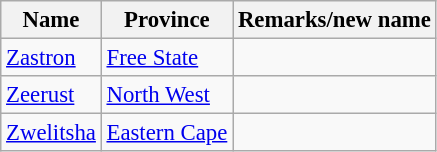<table class="wikitable sortable" style="font-size: 95%;">
<tr>
<th>Name</th>
<th>Province</th>
<th>Remarks/new name</th>
</tr>
<tr>
<td><a href='#'>Zastron</a></td>
<td><a href='#'>Free State</a></td>
<td></td>
</tr>
<tr>
<td><a href='#'>Zeerust</a></td>
<td><a href='#'>North West</a></td>
<td></td>
</tr>
<tr>
<td><a href='#'>Zwelitsha</a></td>
<td><a href='#'>Eastern Cape</a></td>
<td></td>
</tr>
</table>
